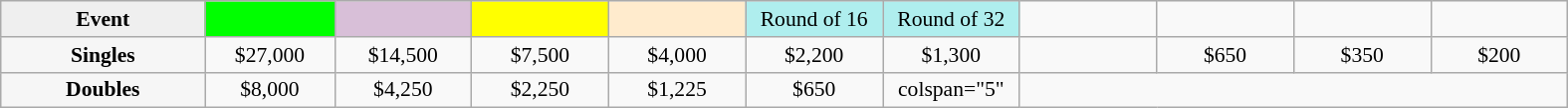<table class=wikitable style=font-size:90%;text-align:center>
<tr>
<td style="width:130px; background:#efefef;"><strong>Event</strong></td>
<td style="width:80px; background:lime;"></td>
<td style="width:85px; background:thistle;"></td>
<td style="width:85px; background:#ff0;"></td>
<td style="width:85px; background:#ffebcd;"></td>
<td style="width:85px; background:#afeeee;">Round of 16</td>
<td style="width:85px; background:#afeeee;">Round of 32</td>
<td width=85></td>
<td width=85></td>
<td width=85></td>
<td width=85></td>
</tr>
<tr>
<th style="background:#f6f6f6;">Singles</th>
<td>$27,000</td>
<td>$14,500</td>
<td>$7,500</td>
<td>$4,000</td>
<td>$2,200</td>
<td>$1,300</td>
<td></td>
<td>$650</td>
<td>$350</td>
<td>$200</td>
</tr>
<tr>
<th style="background:#f6f6f6;">Doubles</th>
<td>$8,000</td>
<td>$4,250</td>
<td>$2,250</td>
<td>$1,225</td>
<td>$650</td>
<td>colspan="5" </td>
</tr>
</table>
